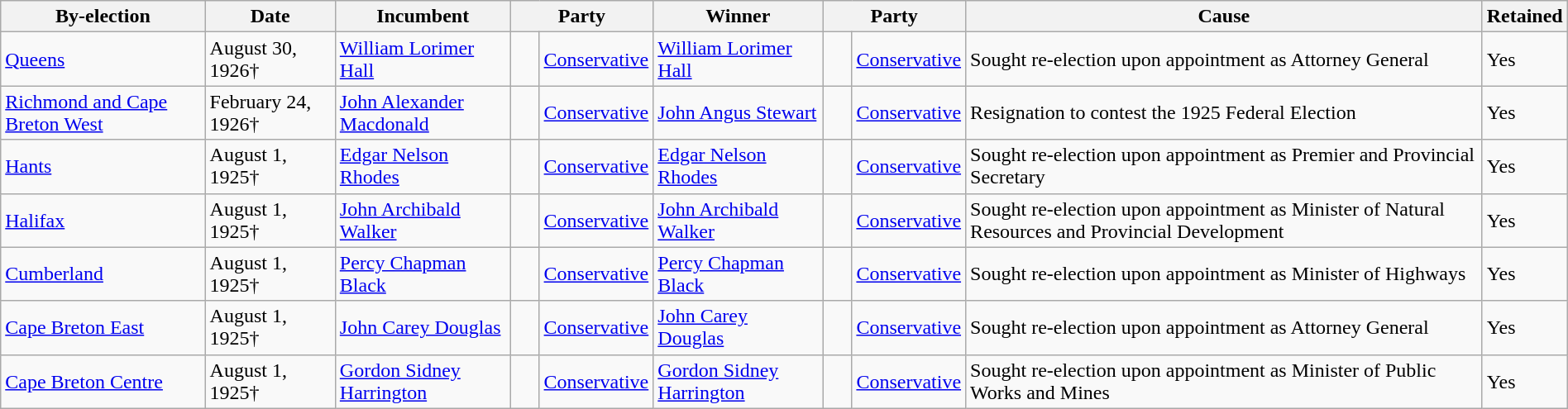<table class=wikitable style="width:100%">
<tr>
<th>By-election</th>
<th>Date</th>
<th>Incumbent</th>
<th colspan=2>Party</th>
<th>Winner</th>
<th colspan=2>Party</th>
<th>Cause</th>
<th>Retained</th>
</tr>
<tr>
<td><a href='#'>Queens</a></td>
<td>August 30, 1926†</td>
<td><a href='#'>William Lorimer Hall</a></td>
<td>    </td>
<td><a href='#'>Conservative</a></td>
<td><a href='#'>William Lorimer Hall</a></td>
<td>    </td>
<td><a href='#'>Conservative</a></td>
<td>Sought re-election upon appointment as Attorney General</td>
<td>Yes</td>
</tr>
<tr>
<td><a href='#'>Richmond and Cape Breton West</a></td>
<td>February 24, 1926†</td>
<td><a href='#'>John Alexander Macdonald</a></td>
<td>    </td>
<td><a href='#'>Conservative</a></td>
<td><a href='#'>John Angus Stewart</a></td>
<td>    </td>
<td><a href='#'>Conservative</a></td>
<td>Resignation to contest the 1925 Federal Election</td>
<td>Yes</td>
</tr>
<tr>
<td><a href='#'>Hants</a></td>
<td>August 1, 1925†</td>
<td><a href='#'>Edgar Nelson Rhodes</a></td>
<td>    </td>
<td><a href='#'>Conservative</a></td>
<td><a href='#'>Edgar Nelson Rhodes</a></td>
<td>    </td>
<td><a href='#'>Conservative</a></td>
<td>Sought re-election upon appointment as Premier and Provincial Secretary</td>
<td>Yes</td>
</tr>
<tr>
<td><a href='#'>Halifax</a></td>
<td>August 1, 1925†</td>
<td><a href='#'>John Archibald Walker</a></td>
<td>    </td>
<td><a href='#'>Conservative</a></td>
<td><a href='#'>John Archibald Walker</a></td>
<td>    </td>
<td><a href='#'>Conservative</a></td>
<td>Sought re-election upon appointment as Minister of Natural Resources and Provincial Development</td>
<td>Yes</td>
</tr>
<tr>
<td><a href='#'>Cumberland</a></td>
<td>August 1, 1925†</td>
<td><a href='#'>Percy Chapman Black</a></td>
<td>    </td>
<td><a href='#'>Conservative</a></td>
<td><a href='#'>Percy Chapman Black</a></td>
<td>    </td>
<td><a href='#'>Conservative</a></td>
<td>Sought re-election upon appointment as Minister of Highways</td>
<td>Yes</td>
</tr>
<tr>
<td><a href='#'>Cape Breton East</a></td>
<td>August 1, 1925†</td>
<td><a href='#'>John Carey Douglas</a></td>
<td>    </td>
<td><a href='#'>Conservative</a></td>
<td><a href='#'>John Carey Douglas</a></td>
<td>    </td>
<td><a href='#'>Conservative</a></td>
<td>Sought re-election upon appointment as Attorney General</td>
<td>Yes</td>
</tr>
<tr>
<td><a href='#'>Cape Breton Centre</a></td>
<td>August 1, 1925†</td>
<td><a href='#'>Gordon Sidney Harrington</a></td>
<td>    </td>
<td><a href='#'>Conservative</a></td>
<td><a href='#'>Gordon Sidney Harrington</a></td>
<td>    </td>
<td><a href='#'>Conservative</a></td>
<td>Sought re-election upon appointment as Minister of Public Works and Mines</td>
<td>Yes</td>
</tr>
</table>
